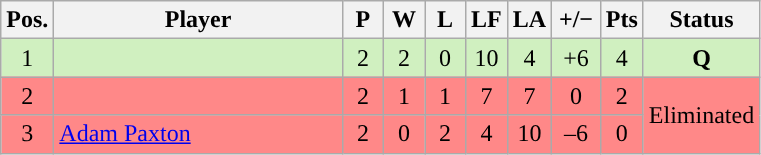<table class="wikitable" style="text-align:center; margin: 1em auto 1em auto, align:left">
<tr>
<th width=20>Pos.</th>
<th width=185>Player</th>
<th width=20>P</th>
<th width=20>W</th>
<th width=20>L</th>
<th width=20>LF</th>
<th width=20>LA</th>
<th width=25>+/−</th>
<th width=20>Pts</th>
<th width=70>Status</th>
</tr>
<tr style="background:#D0F0C0;">
<td>1</td>
<td align=left></td>
<td>2</td>
<td>2</td>
<td>0</td>
<td>10</td>
<td>4</td>
<td>+6</td>
<td>4</td>
<td><strong>Q</strong></td>
</tr>
<tr style="background:#FF8888;">
<td>2</td>
<td align=left></td>
<td>2</td>
<td>1</td>
<td>1</td>
<td>7</td>
<td>7</td>
<td>0</td>
<td>2</td>
<td rowspan=2>Eliminated</td>
</tr>
<tr style="background:#FF8888;">
<td>3</td>
<td align=left> <a href='#'>Adam Paxton</a></td>
<td>2</td>
<td>0</td>
<td>2</td>
<td>4</td>
<td>10</td>
<td>–6</td>
<td>0</td>
</tr>
</table>
